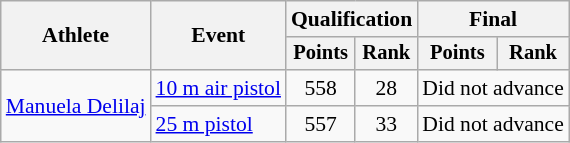<table class="wikitable" style="text-align:center; font-size:90%">
<tr>
<th rowspan=2>Athlete</th>
<th rowspan=2>Event</th>
<th colspan=2>Qualification</th>
<th colspan=2>Final</th>
</tr>
<tr style="font-size:95%">
<th>Points</th>
<th>Rank</th>
<th>Points</th>
<th>Rank</th>
</tr>
<tr>
<td align=left rowspan=2><a href='#'>Manuela Delilaj</a></td>
<td align=left><a href='#'>10 m air pistol</a></td>
<td>558</td>
<td>28</td>
<td colspan=2 {{n/a>Did not advance</td>
</tr>
<tr>
<td align=left><a href='#'>25 m pistol</a></td>
<td>557</td>
<td>33</td>
<td colspan=2 {{n/a>Did not advance</td>
</tr>
</table>
